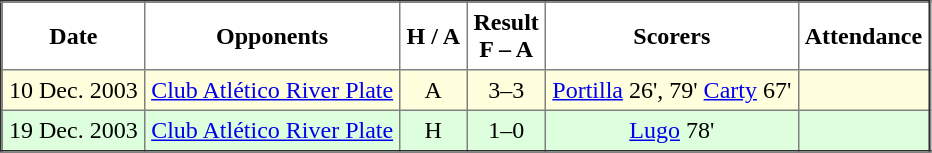<table border="2" cellpadding="4" style="border-collapse:collapse; text-align:center;">
<tr>
<th><strong>Date</strong></th>
<th><strong>Opponents</strong></th>
<th><strong>H / A</strong></th>
<th><strong>Result<br>F – A</strong></th>
<th><strong>Scorers</strong></th>
<th><strong>Attendance</strong></th>
</tr>
<tr bgcolor="#ffffdd">
<td>10 Dec. 2003</td>
<td> <a href='#'>Club Atlético River Plate</a></td>
<td>A</td>
<td>3–3</td>
<td><a href='#'>Portilla</a> 26', 79' <a href='#'>Carty</a> 67'</td>
<td></td>
</tr>
<tr bgcolor="#ddffdd">
<td>19 Dec. 2003</td>
<td> <a href='#'>Club Atlético River Plate</a></td>
<td>H</td>
<td>1–0</td>
<td><a href='#'>Lugo</a> 78'</td>
<td></td>
</tr>
</table>
